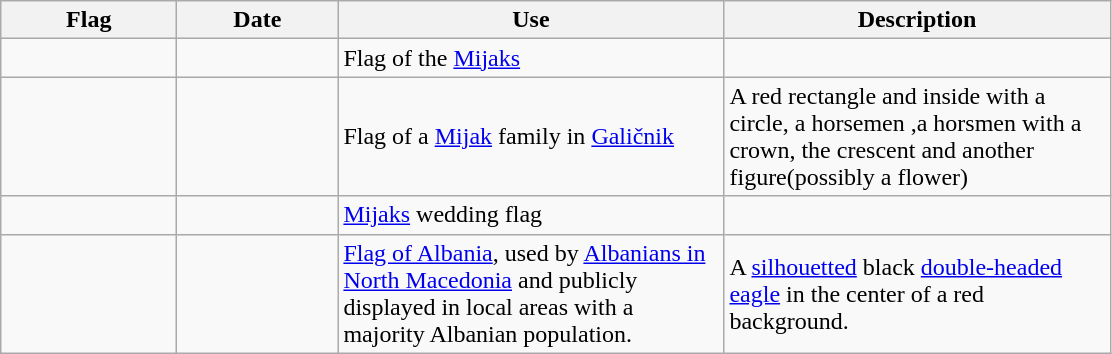<table class="wikitable">
<tr>
<th width="110">Flag</th>
<th width="100">Date</th>
<th width="250">Use</th>
<th width="250">Description</th>
</tr>
<tr>
<td></td>
<td></td>
<td>Flag of the <a href='#'>Mijaks</a></td>
<td></td>
</tr>
<tr>
<td></td>
<td></td>
<td>Flag of a <a href='#'>Mijak</a> family in <a href='#'>Galičnik</a></td>
<td>A red rectangle and inside with a circle, a horsemen ,a horsmen with a crown, the crescent and another figure(possibly a flower)</td>
</tr>
<tr>
<td></td>
<td></td>
<td><a href='#'>Mijaks</a> wedding flag</td>
<td></td>
</tr>
<tr>
<td></td>
<td></td>
<td><a href='#'>Flag of Albania</a>, used by <a href='#'>Albanians in North Macedonia</a> and publicly displayed in local areas with a majority Albanian population.</td>
<td>A <a href='#'>silhouetted</a> black <a href='#'>double-headed eagle</a> in the center of a red background.</td>
</tr>
</table>
